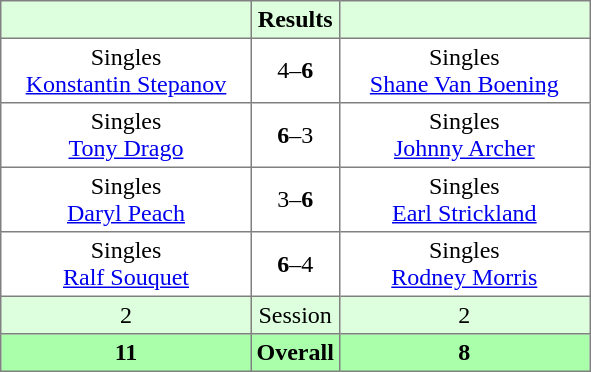<table border="1" cellpadding="3" style="border-collapse: collapse;">
<tr bgcolor="#ddffdd">
<th width="160"></th>
<th>Results</th>
<th width="160"></th>
</tr>
<tr>
<td align="center">Singles<br> <a href='#'>Konstantin Stepanov</a></td>
<td align="center">4–<strong>6</strong></td>
<td align="center">Singles<br> <a href='#'>Shane Van Boening</a></td>
</tr>
<tr>
<td align="center">Singles<br> <a href='#'>Tony Drago</a></td>
<td align="center"><strong>6</strong>–3</td>
<td align="center">Singles<br> <a href='#'>Johnny Archer</a></td>
</tr>
<tr>
<td align="center">Singles<br> <a href='#'>Daryl Peach</a></td>
<td align="center">3–<strong>6</strong></td>
<td align="center">Singles<br> <a href='#'>Earl Strickland</a></td>
</tr>
<tr>
<td align="center">Singles<br> <a href='#'>Ralf Souquet</a></td>
<td align="center"><strong>6</strong>–4</td>
<td align="center">Singles<br> <a href='#'>Rodney Morris</a></td>
</tr>
<tr bgcolor="#ddffdd">
<td align="center">2</td>
<td align="center">Session</td>
<td align="center">2</td>
</tr>
<tr bgcolor="#aaffaa">
<th align="center">11</th>
<th align="center">Overall</th>
<th align="center">8</th>
</tr>
</table>
